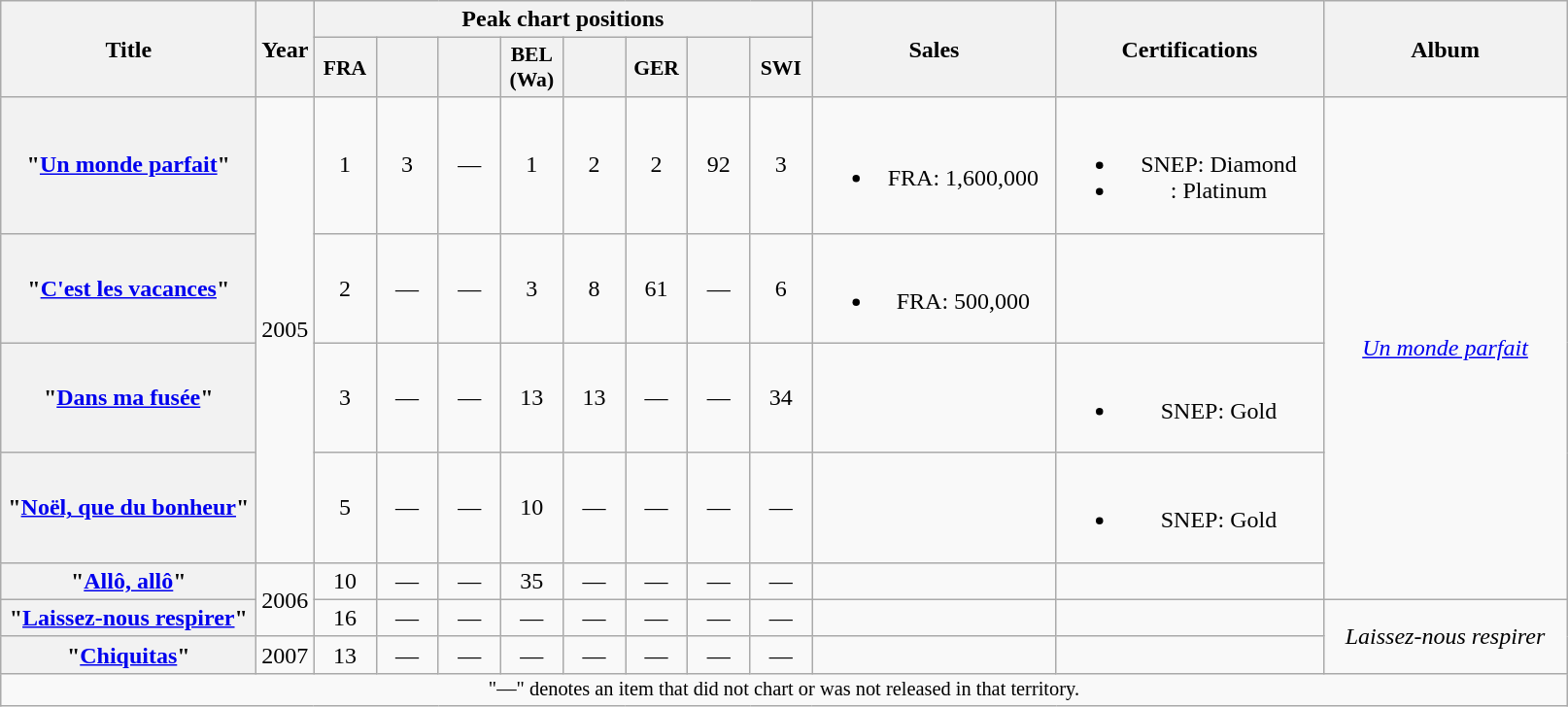<table class="wikitable plainrowheaders" style="text-align:center;">
<tr>
<th scope="col" rowspan="2" style="width:10.5em;">Title</th>
<th scope="col" rowspan="2" style="width:1em;">Year</th>
<th scope="col" colspan="8">Peak chart positions</th>
<th scope="col" rowspan="2" style="width:10em;">Sales</th>
<th scope="col" rowspan="2" style="width:11em;">Certifications</th>
<th scope="col" rowspan="2" style="width:10em;">Album</th>
</tr>
<tr>
<th scope="col" style="width:2.5em;font-size:90%;">FRA<br></th>
<th scope="col" style="width:2.5em;font-size:90%;"><br></th>
<th scope="col" style="width:2.5em;font-size:90%;"><br></th>
<th scope="col" style="width:2.5em;font-size:90%;">BEL<br>(Wa)<br></th>
<th scope="col" style="width:2.5em;font-size:90%;"><br></th>
<th scope="col" style="width:2.5em;font-size:90%;">GER<br></th>
<th scope="col" style="width:2.5em;font-size:90%;"><br></th>
<th scope="col" style="width:2.5em;font-size:90%;">SWI<br></th>
</tr>
<tr>
<th scope="row">"<a href='#'>Un monde parfait</a>"</th>
<td rowspan="4">2005</td>
<td>1</td>
<td>3</td>
<td>—</td>
<td>1</td>
<td>2</td>
<td>2</td>
<td>92</td>
<td>3</td>
<td><br><ul><li>FRA: 1,600,000</li></ul></td>
<td><br><ul><li>SNEP: Diamond</li><li>: Platinum</li></ul></td>
<td rowspan="5"><em><a href='#'>Un monde parfait</a></em></td>
</tr>
<tr>
<th scope="row">"<a href='#'>C'est les vacances</a>"</th>
<td>2</td>
<td>—</td>
<td>—</td>
<td>3</td>
<td>8</td>
<td>61</td>
<td>—</td>
<td>6</td>
<td><br><ul><li>FRA: 500,000</li></ul></td>
</tr>
<tr>
<th scope="row">"<a href='#'>Dans ma fusée</a>"</th>
<td>3</td>
<td>—</td>
<td>—</td>
<td>13</td>
<td>13</td>
<td>—</td>
<td>—</td>
<td>34</td>
<td></td>
<td><br><ul><li>SNEP: Gold</li></ul></td>
</tr>
<tr>
<th scope="row">"<a href='#'>Noël, que du bonheur</a>"</th>
<td>5</td>
<td>—</td>
<td>—</td>
<td>10</td>
<td>—</td>
<td>—</td>
<td>—</td>
<td>—</td>
<td></td>
<td><br><ul><li>SNEP: Gold</li></ul></td>
</tr>
<tr>
<th scope="row">"<a href='#'>Allô, allô</a>"</th>
<td rowspan="2">2006</td>
<td>10</td>
<td>—</td>
<td>—</td>
<td>35</td>
<td>—</td>
<td>—</td>
<td>—</td>
<td>—</td>
<td></td>
<td></td>
</tr>
<tr>
<th scope="row">"<a href='#'>Laissez-nous respirer</a>"</th>
<td>16</td>
<td>—</td>
<td>—</td>
<td>—</td>
<td>—</td>
<td>—</td>
<td>—</td>
<td>—</td>
<td></td>
<td></td>
<td rowspan="2"><em>Laissez-nous respirer</em></td>
</tr>
<tr>
<th scope="row">"<a href='#'>Chiquitas</a>"</th>
<td>2007</td>
<td>13</td>
<td>—</td>
<td>—</td>
<td>—</td>
<td>—</td>
<td>—</td>
<td>—</td>
<td>—</td>
<td></td>
<td></td>
</tr>
<tr>
<td colspan="13" style="font-size:85%">"—" denotes an item that did not chart or was not released in that territory.</td>
</tr>
</table>
